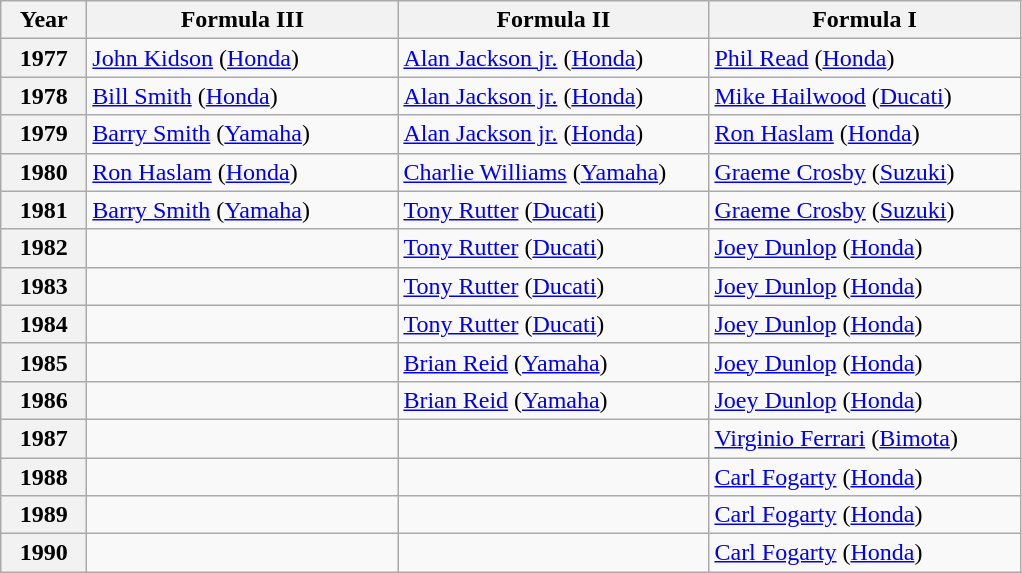<table class="wikitable">
<tr class="hintergrundfarbe5">
<th width="50px">Year</th>
<th width="200px">Formula III</th>
<th width="200px">Formula II</th>
<th width="200px">Formula I</th>
</tr>
<tr>
<th>1977</th>
<td> <a href='#'>John Kidson</a> (<a href='#'>Honda</a>)</td>
<td> <a href='#'>Alan Jackson jr.</a> (<a href='#'>Honda</a>)</td>
<td> <a href='#'>Phil Read</a> (<a href='#'>Honda</a>)</td>
</tr>
<tr>
<th>1978</th>
<td> <a href='#'>Bill Smith</a> (<a href='#'>Honda</a>)</td>
<td> <a href='#'>Alan Jackson jr.</a> (<a href='#'>Honda</a>)</td>
<td> <a href='#'>Mike Hailwood</a> (<a href='#'>Ducati</a>)</td>
</tr>
<tr>
<th>1979</th>
<td> <a href='#'>Barry Smith</a> (<a href='#'>Yamaha</a>)</td>
<td> <a href='#'>Alan Jackson jr.</a> (<a href='#'>Honda</a>)</td>
<td> <a href='#'>Ron Haslam</a> (<a href='#'>Honda</a>)</td>
</tr>
<tr>
<th>1980</th>
<td> <a href='#'>Ron Haslam</a> (<a href='#'>Honda</a>)</td>
<td> <a href='#'>Charlie Williams</a> (<a href='#'>Yamaha</a>)</td>
<td> <a href='#'>Graeme Crosby</a> (<a href='#'>Suzuki</a>)</td>
</tr>
<tr>
<th>1981</th>
<td> <a href='#'>Barry Smith</a> (<a href='#'>Yamaha</a>)</td>
<td> <a href='#'>Tony Rutter</a> (<a href='#'>Ducati</a>)</td>
<td> <a href='#'>Graeme Crosby</a> (<a href='#'>Suzuki</a>)</td>
</tr>
<tr>
<th>1982</th>
<td></td>
<td> <a href='#'>Tony Rutter</a> (<a href='#'>Ducati</a>)</td>
<td> <a href='#'>Joey Dunlop</a> (<a href='#'>Honda</a>)</td>
</tr>
<tr>
<th>1983</th>
<td></td>
<td> <a href='#'>Tony Rutter</a> (<a href='#'>Ducati</a>)</td>
<td> <a href='#'>Joey Dunlop</a> (<a href='#'>Honda</a>)</td>
</tr>
<tr>
<th>1984</th>
<td></td>
<td> <a href='#'>Tony Rutter</a> (<a href='#'>Ducati</a>)</td>
<td> <a href='#'>Joey Dunlop</a> (<a href='#'>Honda</a>)</td>
</tr>
<tr>
<th>1985</th>
<td></td>
<td> <a href='#'>Brian Reid</a> (<a href='#'>Yamaha</a>)</td>
<td> <a href='#'>Joey Dunlop</a> (<a href='#'>Honda</a>)</td>
</tr>
<tr>
<th>1986</th>
<td></td>
<td> <a href='#'>Brian Reid</a> (<a href='#'>Yamaha</a>)</td>
<td> <a href='#'>Joey Dunlop</a> (<a href='#'>Honda</a>)</td>
</tr>
<tr>
<th>1987</th>
<td></td>
<td></td>
<td> <a href='#'>Virginio Ferrari</a> (<a href='#'>Bimota</a>)</td>
</tr>
<tr>
<th>1988</th>
<td></td>
<td></td>
<td> <a href='#'>Carl Fogarty</a> (<a href='#'>Honda</a>)</td>
</tr>
<tr>
<th>1989</th>
<td></td>
<td></td>
<td> <a href='#'>Carl Fogarty</a> (<a href='#'>Honda</a>)</td>
</tr>
<tr>
<th>1990</th>
<td></td>
<td></td>
<td> <a href='#'>Carl Fogarty</a> (<a href='#'>Honda</a>)</td>
</tr>
</table>
